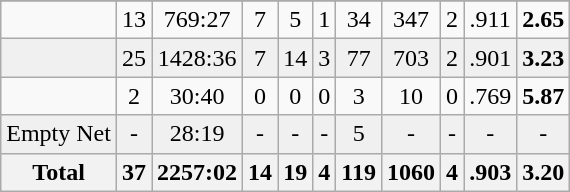<table class="wikitable sortable">
<tr align="center">
</tr>
<tr align="center" bgcolor="">
<td></td>
<td>13</td>
<td>769:27</td>
<td>7</td>
<td>5</td>
<td>1</td>
<td>34</td>
<td>347</td>
<td>2</td>
<td>.911</td>
<td><strong>2.65</strong></td>
</tr>
<tr align="center" bgcolor="f0f0f0">
<td></td>
<td>25</td>
<td>1428:36</td>
<td>7</td>
<td>14</td>
<td>3</td>
<td>77</td>
<td>703</td>
<td>2</td>
<td>.901</td>
<td><strong>3.23</strong></td>
</tr>
<tr align="center" bgcolor="">
<td></td>
<td>2</td>
<td>30:40</td>
<td>0</td>
<td>0</td>
<td>0</td>
<td>3</td>
<td>10</td>
<td>0</td>
<td>.769</td>
<td><strong>5.87</strong></td>
</tr>
<tr align="center" bgcolor="f0f0f0">
<td>Empty Net</td>
<td>-</td>
<td>28:19</td>
<td>-</td>
<td>-</td>
<td>-</td>
<td>5</td>
<td>-</td>
<td>-</td>
<td>-</td>
<td>-</td>
</tr>
<tr>
<th>Total</th>
<th>37</th>
<th>2257:02</th>
<th>14</th>
<th>19</th>
<th>4</th>
<th>119</th>
<th>1060</th>
<th>4</th>
<th>.903</th>
<th>3.20</th>
</tr>
</table>
